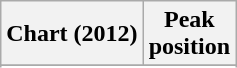<table class="wikitable sortable plainrowheaders">
<tr>
<th scope="col">Chart (2012)</th>
<th scope="col">Peak<br>position</th>
</tr>
<tr>
</tr>
<tr>
</tr>
</table>
